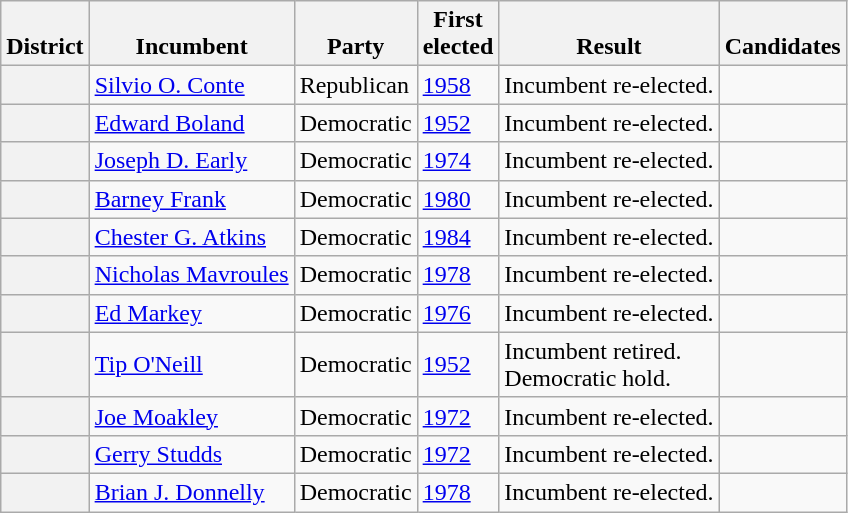<table class=wikitable>
<tr valign=bottom>
<th>District</th>
<th>Incumbent</th>
<th>Party</th>
<th>First<br>elected</th>
<th>Result</th>
<th>Candidates</th>
</tr>
<tr>
<th></th>
<td><a href='#'>Silvio O. Conte</a></td>
<td>Republican</td>
<td><a href='#'>1958</a></td>
<td>Incumbent re-elected.</td>
<td nowrap></td>
</tr>
<tr>
<th></th>
<td><a href='#'>Edward Boland</a></td>
<td>Democratic</td>
<td><a href='#'>1952</a></td>
<td>Incumbent re-elected.</td>
<td nowrap></td>
</tr>
<tr>
<th></th>
<td><a href='#'>Joseph D. Early</a></td>
<td>Democratic</td>
<td><a href='#'>1974</a></td>
<td>Incumbent re-elected.</td>
<td nowrap></td>
</tr>
<tr>
<th></th>
<td><a href='#'>Barney Frank</a></td>
<td>Democratic</td>
<td><a href='#'>1980</a></td>
<td>Incumbent re-elected.</td>
<td nowrap></td>
</tr>
<tr>
<th></th>
<td><a href='#'>Chester G. Atkins</a></td>
<td>Democratic</td>
<td><a href='#'>1984</a></td>
<td>Incumbent re-elected.</td>
<td nowrap></td>
</tr>
<tr>
<th></th>
<td><a href='#'>Nicholas Mavroules</a></td>
<td>Democratic</td>
<td><a href='#'>1978</a></td>
<td>Incumbent re-elected.</td>
<td nowrap></td>
</tr>
<tr>
<th></th>
<td><a href='#'>Ed Markey</a></td>
<td>Democratic</td>
<td><a href='#'>1976</a></td>
<td>Incumbent re-elected.</td>
<td nowrap></td>
</tr>
<tr>
<th></th>
<td><a href='#'>Tip O'Neill</a></td>
<td>Democratic</td>
<td><a href='#'>1952</a></td>
<td>Incumbent retired.<br>Democratic hold.</td>
<td nowrap></td>
</tr>
<tr>
<th></th>
<td><a href='#'>Joe Moakley</a></td>
<td>Democratic</td>
<td><a href='#'>1972</a></td>
<td>Incumbent re-elected.</td>
<td nowrap></td>
</tr>
<tr>
<th></th>
<td><a href='#'>Gerry Studds</a></td>
<td>Democratic</td>
<td><a href='#'>1972</a></td>
<td>Incumbent re-elected.</td>
<td nowrap></td>
</tr>
<tr>
<th></th>
<td><a href='#'>Brian J. Donnelly</a></td>
<td>Democratic</td>
<td><a href='#'>1978</a></td>
<td>Incumbent re-elected.</td>
<td nowrap></td>
</tr>
</table>
